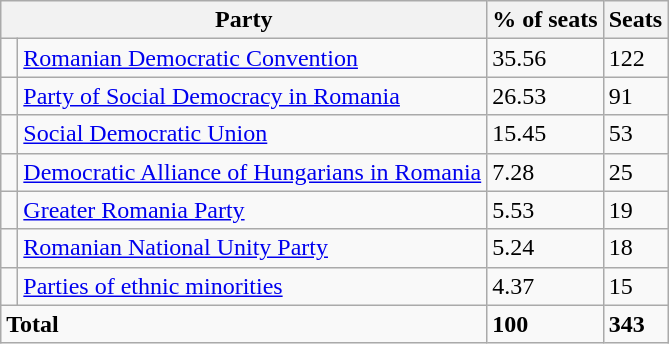<table class="wikitable">
<tr>
<th colspan=2>Party</th>
<th>% of seats</th>
<th>Seats</th>
</tr>
<tr>
<td> </td>
<td><a href='#'>Romanian Democratic Convention</a></td>
<td>35.56</td>
<td>122</td>
</tr>
<tr>
<td> </td>
<td><a href='#'>Party of Social Democracy in Romania</a></td>
<td>26.53</td>
<td>91</td>
</tr>
<tr>
<td> </td>
<td><a href='#'>Social Democratic Union</a></td>
<td>15.45</td>
<td>53</td>
</tr>
<tr>
<td> </td>
<td><a href='#'>Democratic Alliance of Hungarians in Romania</a></td>
<td>7.28</td>
<td>25</td>
</tr>
<tr>
<td> </td>
<td><a href='#'>Greater Romania Party</a></td>
<td>5.53</td>
<td>19</td>
</tr>
<tr>
<td> </td>
<td><a href='#'>Romanian National Unity Party</a></td>
<td>5.24</td>
<td>18</td>
</tr>
<tr>
<td> </td>
<td><a href='#'>Parties of ethnic minorities</a></td>
<td>4.37</td>
<td>15</td>
</tr>
<tr>
<td colspan=2><strong>Total</strong></td>
<td><strong>100</strong></td>
<td><strong>343</strong></td>
</tr>
</table>
